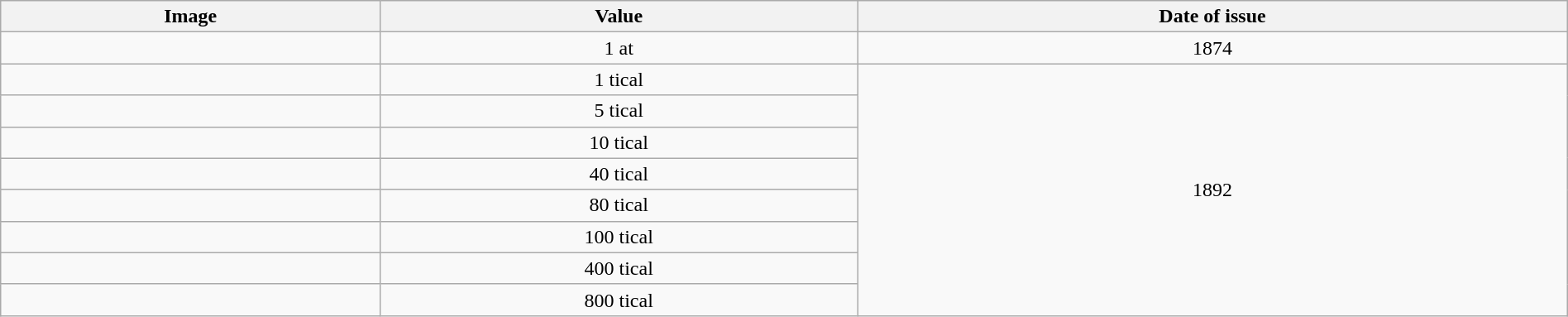<table class="wikitable" style="width:100%; text-align: center">
<tr>
<th>Image</th>
<th>Value</th>
<th>Date of issue</th>
</tr>
<tr>
<td></td>
<td>1 at</td>
<td>1874</td>
</tr>
<tr>
<td></td>
<td>1 tical</td>
<td rowspan="8">1892</td>
</tr>
<tr>
<td></td>
<td>5 tical</td>
</tr>
<tr>
<td></td>
<td>10 tical</td>
</tr>
<tr>
<td></td>
<td>40 tical</td>
</tr>
<tr>
<td></td>
<td>80 tical</td>
</tr>
<tr>
<td></td>
<td>100 tical</td>
</tr>
<tr>
<td></td>
<td>400 tical</td>
</tr>
<tr>
<td></td>
<td>800 tical</td>
</tr>
</table>
